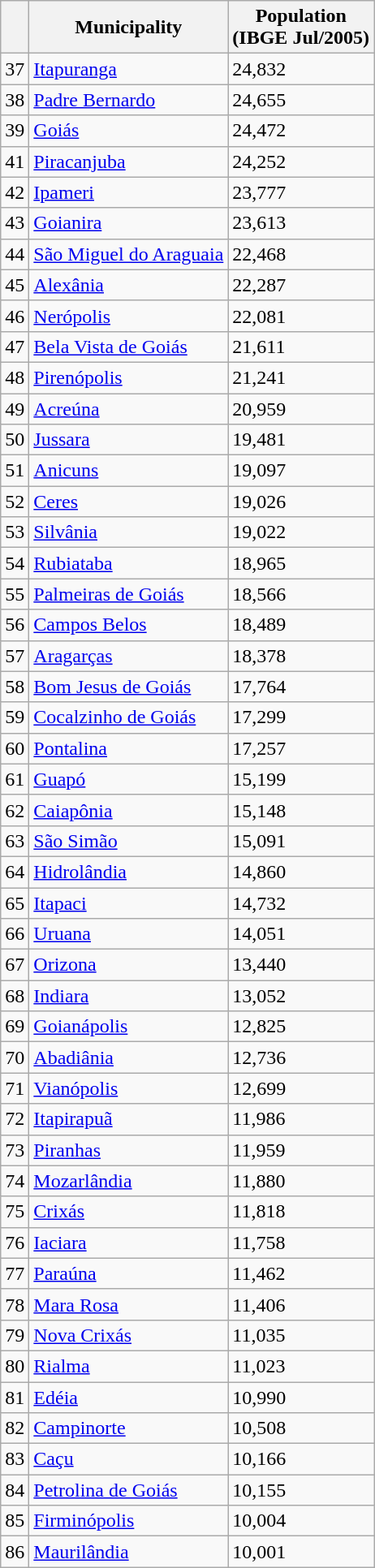<table class="wikitable">
<tr>
<th></th>
<th>Municipality</th>
<th>Population<br>(IBGE Jul/2005)</th>
</tr>
<tr>
<td align="right">37</td>
<td><a href='#'>Itapuranga</a></td>
<td>24,832</td>
</tr>
<tr>
<td align="right">38</td>
<td><a href='#'>Padre Bernardo</a></td>
<td>24,655</td>
</tr>
<tr>
<td align="right">39</td>
<td><a href='#'>Goiás</a></td>
<td>24,472</td>
</tr>
<tr>
<td align="right">41</td>
<td><a href='#'>Piracanjuba</a></td>
<td>24,252</td>
</tr>
<tr>
<td align="right">42</td>
<td><a href='#'>Ipameri</a></td>
<td>23,777</td>
</tr>
<tr>
<td align="right">43</td>
<td><a href='#'>Goianira</a></td>
<td>23,613</td>
</tr>
<tr>
<td align="right">44</td>
<td><a href='#'>São Miguel do Araguaia</a></td>
<td>22,468</td>
</tr>
<tr>
<td align="right">45</td>
<td><a href='#'>Alexânia</a></td>
<td>22,287</td>
</tr>
<tr>
<td align="right">46</td>
<td><a href='#'>Nerópolis</a></td>
<td>22,081</td>
</tr>
<tr>
<td align="right">47</td>
<td><a href='#'>Bela Vista de Goiás</a></td>
<td>21,611</td>
</tr>
<tr>
<td align="right">48</td>
<td><a href='#'>Pirenópolis</a></td>
<td>21,241</td>
</tr>
<tr>
<td align="right">49</td>
<td><a href='#'>Acreúna</a></td>
<td>20,959</td>
</tr>
<tr>
<td align="right">50</td>
<td><a href='#'>Jussara</a></td>
<td>19,481</td>
</tr>
<tr>
<td align="right">51</td>
<td><a href='#'>Anicuns</a></td>
<td>19,097</td>
</tr>
<tr>
<td align="right">52</td>
<td><a href='#'>Ceres</a></td>
<td>19,026</td>
</tr>
<tr>
<td align="right">53</td>
<td><a href='#'>Silvânia</a></td>
<td>19,022</td>
</tr>
<tr>
<td align="right">54</td>
<td><a href='#'>Rubiataba</a></td>
<td>18,965</td>
</tr>
<tr>
<td align="right">55</td>
<td><a href='#'>Palmeiras de Goiás</a></td>
<td>18,566</td>
</tr>
<tr>
<td align="right">56</td>
<td><a href='#'>Campos Belos</a></td>
<td>18,489</td>
</tr>
<tr>
<td align="right">57</td>
<td><a href='#'>Aragarças</a></td>
<td>18,378</td>
</tr>
<tr>
<td align="right">58</td>
<td><a href='#'>Bom Jesus de Goiás</a></td>
<td>17,764</td>
</tr>
<tr>
<td align="right">59</td>
<td><a href='#'>Cocalzinho de Goiás</a></td>
<td>17,299</td>
</tr>
<tr>
<td align="right">60</td>
<td><a href='#'>Pontalina</a></td>
<td>17,257</td>
</tr>
<tr>
<td align="right">61</td>
<td><a href='#'>Guapó</a></td>
<td>15,199</td>
</tr>
<tr>
<td align="right">62</td>
<td><a href='#'>Caiapônia</a></td>
<td>15,148</td>
</tr>
<tr>
<td align="right">63</td>
<td><a href='#'>São Simão</a></td>
<td>15,091</td>
</tr>
<tr>
<td align="right">64</td>
<td><a href='#'>Hidrolândia</a></td>
<td>14,860</td>
</tr>
<tr>
<td align="right">65</td>
<td><a href='#'>Itapaci</a></td>
<td>14,732</td>
</tr>
<tr>
<td align="right">66</td>
<td><a href='#'>Uruana</a></td>
<td>14,051</td>
</tr>
<tr>
<td align="right">67</td>
<td><a href='#'>Orizona</a></td>
<td>13,440</td>
</tr>
<tr>
<td align="right">68</td>
<td><a href='#'>Indiara</a></td>
<td>13,052</td>
</tr>
<tr>
<td align="right">69</td>
<td><a href='#'>Goianápolis</a></td>
<td>12,825</td>
</tr>
<tr>
<td align="right">70</td>
<td><a href='#'>Abadiânia</a></td>
<td>12,736</td>
</tr>
<tr>
<td align="right">71</td>
<td><a href='#'>Vianópolis</a></td>
<td>12,699</td>
</tr>
<tr>
<td align="right">72</td>
<td><a href='#'>Itapirapuã</a></td>
<td>11,986</td>
</tr>
<tr>
<td align="right">73</td>
<td><a href='#'>Piranhas</a></td>
<td>11,959</td>
</tr>
<tr>
<td align="right">74</td>
<td><a href='#'>Mozarlândia</a></td>
<td>11,880</td>
</tr>
<tr>
<td align="right">75</td>
<td><a href='#'>Crixás</a></td>
<td>11,818</td>
</tr>
<tr>
<td align="right">76</td>
<td><a href='#'>Iaciara</a></td>
<td>11,758</td>
</tr>
<tr>
<td align="right">77</td>
<td><a href='#'>Paraúna</a></td>
<td>11,462</td>
</tr>
<tr>
<td align="right">78</td>
<td><a href='#'>Mara Rosa</a></td>
<td>11,406</td>
</tr>
<tr>
<td align="right">79</td>
<td><a href='#'>Nova Crixás</a></td>
<td>11,035</td>
</tr>
<tr>
<td align="right">80</td>
<td><a href='#'>Rialma</a></td>
<td>11,023</td>
</tr>
<tr>
<td align="right">81</td>
<td><a href='#'>Edéia</a></td>
<td>10,990</td>
</tr>
<tr>
<td align="right">82</td>
<td><a href='#'>Campinorte</a></td>
<td>10,508</td>
</tr>
<tr>
<td align="right">83</td>
<td><a href='#'>Caçu</a></td>
<td>10,166</td>
</tr>
<tr>
<td align="right">84</td>
<td><a href='#'>Petrolina de Goiás</a></td>
<td>10,155</td>
</tr>
<tr>
<td align="right">85</td>
<td><a href='#'>Firminópolis</a></td>
<td>10,004</td>
</tr>
<tr>
<td align="right">86</td>
<td><a href='#'>Maurilândia</a></td>
<td>10,001</td>
</tr>
</table>
